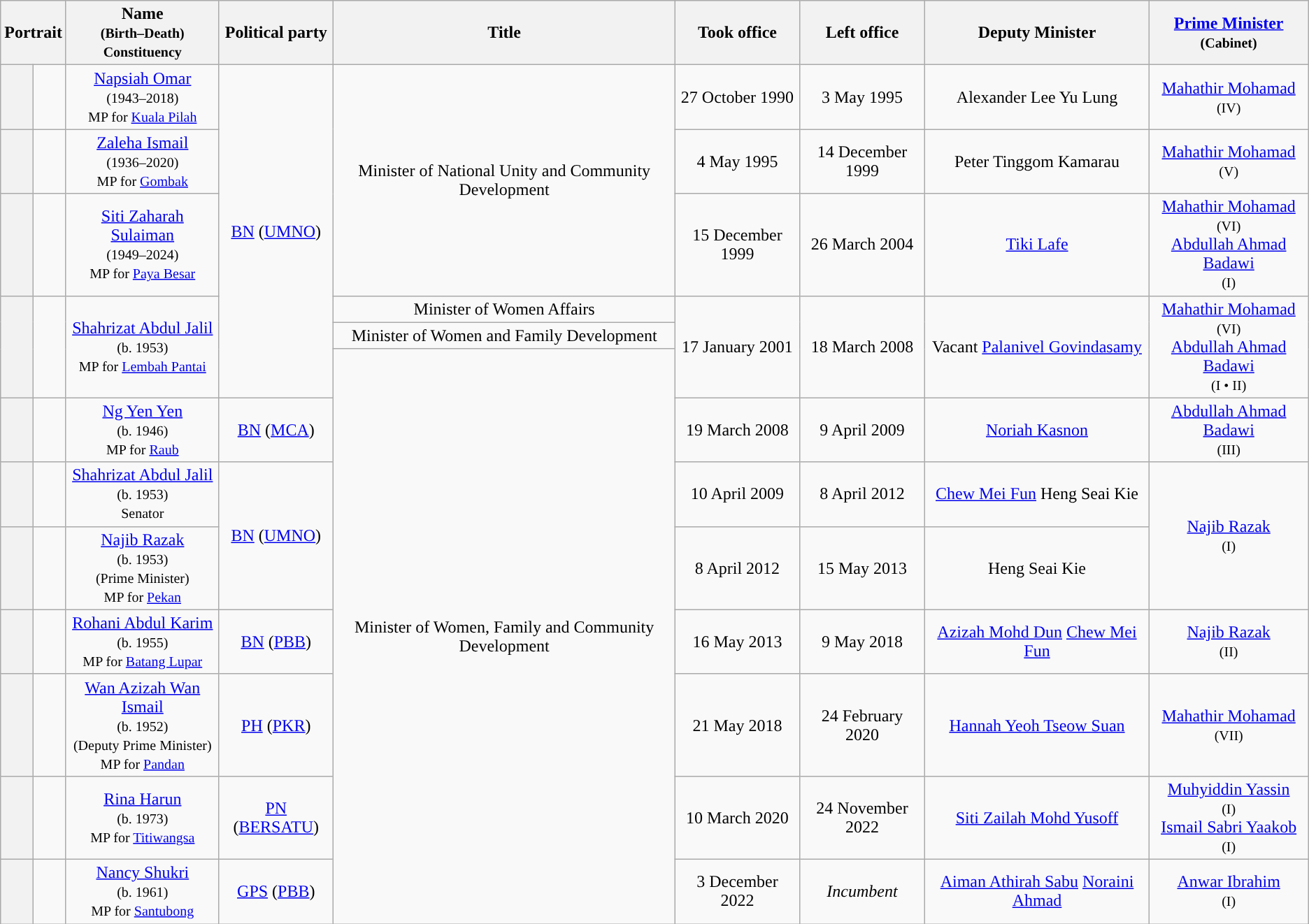<table class="wikitable" style="text-align:center;">
<tr>
<th colspan=2>Portrait</th>
<th>Name<br><small>(Birth–Death)<br>Constituency</small></th>
<th>Political party</th>
<th>Title</th>
<th>Took office</th>
<th>Left office</th>
<th>Deputy Minister</th>
<th><a href='#'>Prime Minister</a><br><small>(Cabinet)</small></th>
</tr>
<tr>
<th style="background:"></th>
<td></td>
<td><a href='#'>Napsiah Omar</a><br><small>(1943–2018)<br>MP for <a href='#'>Kuala Pilah</a></small></td>
<td rowspan=6><a href='#'>BN</a> (<a href='#'>UMNO</a>)</td>
<td rowspan=3>Minister of National Unity and Community Development</td>
<td>27 October 1990</td>
<td>3 May 1995</td>
<td>Alexander Lee Yu Lung</td>
<td><a href='#'>Mahathir Mohamad</a><br><small>(IV)</small></td>
</tr>
<tr>
<th style="background:"></th>
<td></td>
<td><a href='#'>Zaleha Ismail</a><br><small>(1936–2020)<br>MP for <a href='#'>Gombak</a></small></td>
<td>4 May 1995</td>
<td>14 December 1999</td>
<td>Peter Tinggom Kamarau</td>
<td><a href='#'>Mahathir Mohamad</a><br><small>(V)</small></td>
</tr>
<tr>
<th style="background:"></th>
<td></td>
<td><a href='#'>Siti Zaharah Sulaiman</a><br><small>(1949–2024)<br>MP for <a href='#'>Paya Besar</a></small></td>
<td>15 December 1999</td>
<td>26 March 2004</td>
<td><a href='#'>Tiki Lafe</a></td>
<td><a href='#'>Mahathir Mohamad</a><br><small>(VI)</small><br><a href='#'>Abdullah Ahmad Badawi</a><br><small>(I)</small></td>
</tr>
<tr>
<th rowspan=3 style="background:"></th>
<td rowspan=3></td>
<td rowspan=3><a href='#'>Shahrizat Abdul Jalil</a><br><small>(b. 1953)<br>MP for <a href='#'>Lembah Pantai</a></small></td>
<td>Minister of Women Affairs</td>
<td rowspan=3>17 January 2001</td>
<td rowspan=3>18 March 2008</td>
<td rowspan="3">Vacant <a href='#'>Palanivel Govindasamy</a> </td>
<td rowspan="3"><a href='#'>Mahathir Mohamad</a><br><small>(VI)</small><br><a href='#'>Abdullah Ahmad Badawi</a><br><small>(I • II)</small></td>
</tr>
<tr>
<td>Minister of Women and Family Development</td>
</tr>
<tr>
<td rowspan=8>Minister of Women, Family and Community Development</td>
</tr>
<tr>
<th style="background:"></th>
<td></td>
<td><a href='#'>Ng Yen Yen</a><br><small>(b. 1946)<br>MP for <a href='#'>Raub</a></small></td>
<td><a href='#'>BN</a> (<a href='#'>MCA</a>)</td>
<td>19 March 2008</td>
<td>9 April 2009</td>
<td><a href='#'>Noriah Kasnon</a></td>
<td><a href='#'>Abdullah Ahmad Badawi</a><br><small>(III)</small></td>
</tr>
<tr>
<th style="background:"></th>
<td></td>
<td><a href='#'>Shahrizat Abdul Jalil</a><br><small>(b. 1953)<br>Senator</small></td>
<td rowspan=2><a href='#'>BN</a> (<a href='#'>UMNO</a>)</td>
<td>10 April 2009</td>
<td>8 April 2012</td>
<td><a href='#'>Chew Mei Fun</a> Heng Seai Kie </td>
<td rowspan="2"><a href='#'>Najib Razak</a><br><small>(I)</small></td>
</tr>
<tr>
<th style="background:"></th>
<td></td>
<td><a href='#'>Najib Razak</a><br><small>(b. 1953)<br>(Prime Minister) <br> MP for <a href='#'>Pekan</a></small></td>
<td>8 April 2012</td>
<td>15 May 2013</td>
<td>Heng Seai Kie</td>
</tr>
<tr>
<th style="background:"></th>
<td></td>
<td><a href='#'>Rohani Abdul Karim</a><br><small>(b. 1955)<br>MP for <a href='#'>Batang Lupar</a></small></td>
<td><a href='#'>BN</a> (<a href='#'>PBB</a>)</td>
<td>16 May 2013</td>
<td>9 May 2018</td>
<td><a href='#'>Azizah Mohd Dun</a> <a href='#'>Chew Mei Fun</a> </td>
<td><a href='#'>Najib Razak</a><br><small>(II)</small></td>
</tr>
<tr>
<th style="background:"></th>
<td></td>
<td><a href='#'>Wan Azizah Wan Ismail</a><br><small>(b. 1952)<br>(Deputy Prime Minister) <br>MP for <a href='#'>Pandan</a></small></td>
<td><a href='#'>PH</a> (<a href='#'>PKR</a>)</td>
<td>21 May 2018</td>
<td>24 February 2020</td>
<td><a href='#'>Hannah Yeoh Tseow Suan</a></td>
<td><a href='#'>Mahathir Mohamad</a><br><small>(VII)</small></td>
</tr>
<tr>
<th style="background:"></th>
<td></td>
<td><a href='#'>Rina Harun</a><br><small>(b. 1973)<br>MP for <a href='#'>Titiwangsa</a></small></td>
<td><a href='#'>PN</a> (<a href='#'>BERSATU</a>)</td>
<td>10 March 2020</td>
<td>24 November 2022</td>
<td><a href='#'>Siti Zailah Mohd Yusoff</a></td>
<td><a href='#'>Muhyiddin Yassin</a><br><small>(I)</small><br><a href='#'>Ismail Sabri Yaakob</a><br><small>(I)</small></td>
</tr>
<tr>
<th style="background:"></th>
<td></td>
<td><a href='#'>Nancy Shukri</a><br><small>(b. 1961)<br>MP for <a href='#'>Santubong</a></small></td>
<td><a href='#'>GPS</a> (<a href='#'>PBB</a>)</td>
<td>3 December 2022</td>
<td><em>Incumbent</em></td>
<td><a href='#'>Aiman Athirah Sabu</a> <a href='#'>Noraini Ahmad</a> </td>
<td><a href='#'>Anwar Ibrahim</a><br><small>(I)</small></td>
</tr>
</table>
